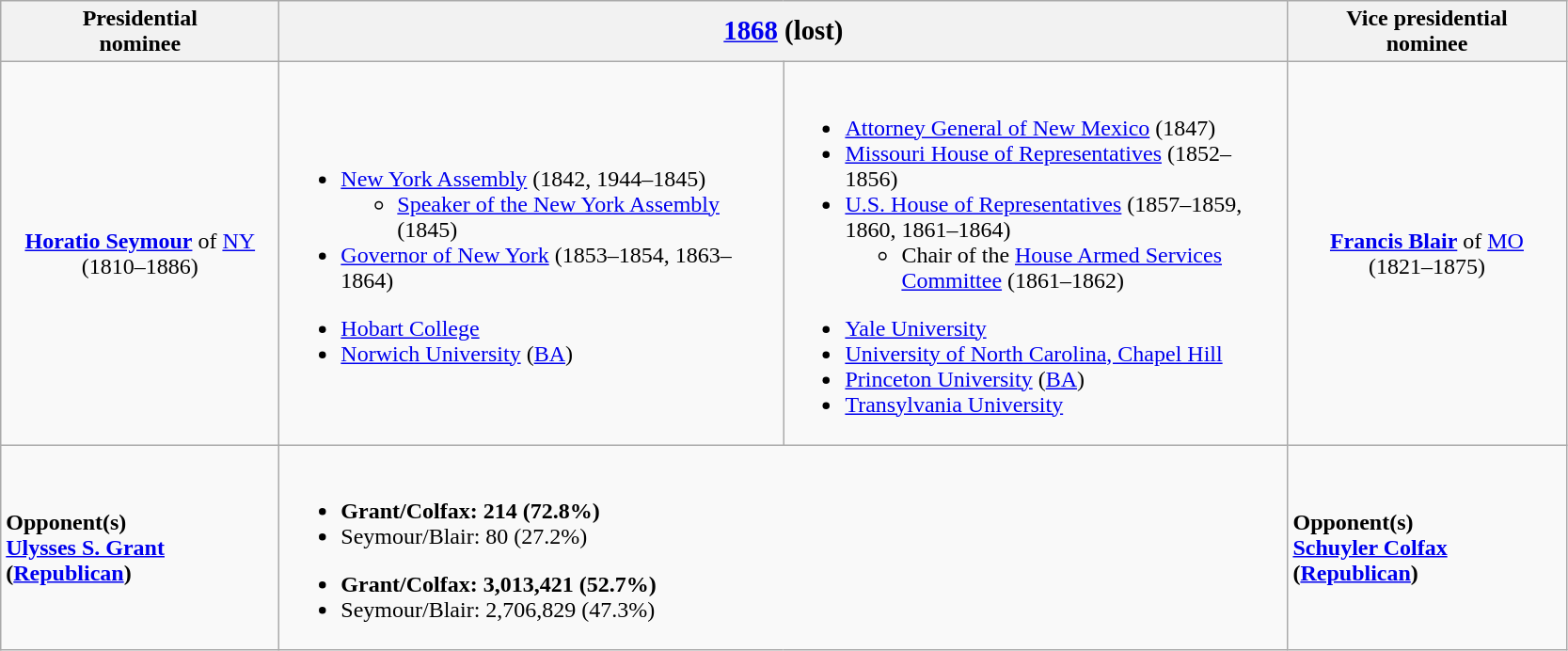<table class="wikitable">
<tr>
<th width=190>Presidential<br>nominee</th>
<th colspan=2><big><a href='#'>1868</a> (lost)</big></th>
<th width=190>Vice presidential<br>nominee</th>
</tr>
<tr>
<td style="text-align:center;"><strong><a href='#'>Horatio Seymour</a></strong> of <a href='#'>NY</a><br>(1810–1886)<br></td>
<td width=350><br><ul><li><a href='#'>New York Assembly</a> (1842, 1944–1845)<ul><li><a href='#'>Speaker of the New York Assembly</a> (1845)</li></ul></li><li><a href='#'>Governor of New York</a> (1853–1854, 1863–1864)</li></ul><ul><li><a href='#'>Hobart College</a></li><li><a href='#'>Norwich University</a> (<a href='#'>BA</a>)</li></ul></td>
<td width=350><br><ul><li><a href='#'>Attorney General of New Mexico</a> (1847)</li><li><a href='#'>Missouri House of Representatives</a> (1852–1856)</li><li><a href='#'>U.S. House of Representatives</a> (1857–1859, 1860, 1861–1864)<ul><li>Chair of the <a href='#'>House Armed Services Committee</a> (1861–1862)</li></ul></li></ul><ul><li><a href='#'>Yale University</a></li><li><a href='#'>University of North Carolina, Chapel Hill</a></li><li><a href='#'>Princeton University</a> (<a href='#'>BA</a>)</li><li><a href='#'>Transylvania University</a></li></ul></td>
<td style="text-align:center;"><strong><a href='#'>Francis Blair</a></strong> of <a href='#'>MO</a><br>(1821–1875)<br></td>
</tr>
<tr>
<td><strong>Opponent(s)</strong><br><strong><a href='#'>Ulysses S. Grant</a> (<a href='#'>Republican</a>)</strong></td>
<td colspan=2><br><ul><li><strong>Grant/Colfax: 214 (72.8%)</strong></li><li>Seymour/Blair: 80 (27.2%)</li></ul><ul><li><strong>Grant/Colfax: 3,013,421 (52.7%)</strong></li><li>Seymour/Blair: 2,706,829 (47.3%)</li></ul></td>
<td><strong>Opponent(s)</strong><br><strong><a href='#'>Schuyler Colfax</a> (<a href='#'>Republican</a>)</strong></td>
</tr>
</table>
